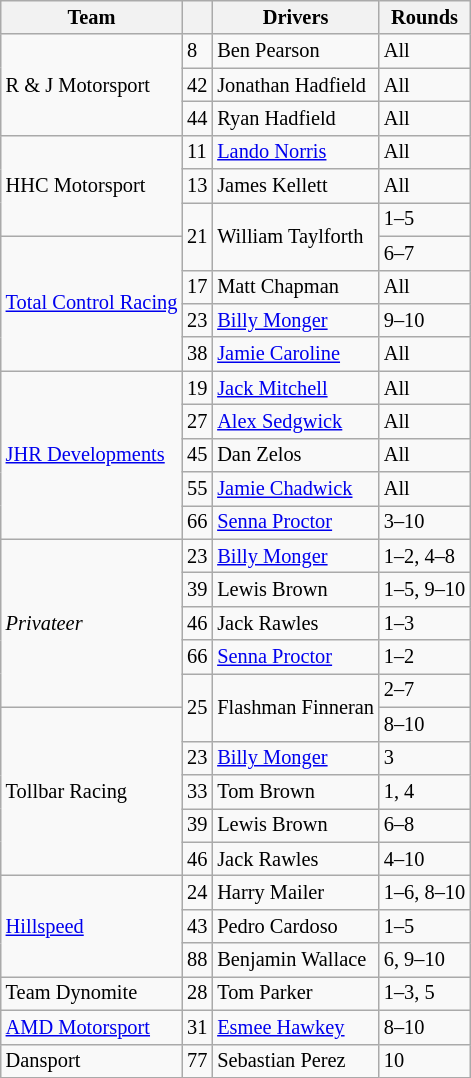<table class="wikitable" style="font-size: 85%">
<tr>
<th>Team</th>
<th></th>
<th>Drivers</th>
<th>Rounds</th>
</tr>
<tr>
<td rowspan=3>R & J Motorsport</td>
<td>8</td>
<td> Ben Pearson</td>
<td>All</td>
</tr>
<tr>
<td>42</td>
<td nowrap> Jonathan Hadfield</td>
<td>All</td>
</tr>
<tr>
<td>44</td>
<td> Ryan Hadfield</td>
<td>All</td>
</tr>
<tr>
<td rowspan=3>HHC Motorsport</td>
<td>11</td>
<td> <a href='#'>Lando Norris</a></td>
<td>All</td>
</tr>
<tr>
<td>13</td>
<td> James Kellett</td>
<td>All</td>
</tr>
<tr>
<td rowspan=2>21</td>
<td rowspan=2> William Taylforth</td>
<td>1–5</td>
</tr>
<tr>
<td rowspan=4><a href='#'>Total Control Racing</a></td>
<td>6–7</td>
</tr>
<tr>
<td>17</td>
<td> Matt Chapman</td>
<td>All</td>
</tr>
<tr>
<td>23</td>
<td> <a href='#'>Billy Monger</a></td>
<td>9–10</td>
</tr>
<tr>
<td>38</td>
<td> <a href='#'>Jamie Caroline</a></td>
<td>All</td>
</tr>
<tr>
<td rowspan=5><a href='#'>JHR Developments</a></td>
<td>19</td>
<td> <a href='#'>Jack Mitchell</a></td>
<td>All</td>
</tr>
<tr>
<td>27</td>
<td> <a href='#'>Alex Sedgwick</a></td>
<td>All</td>
</tr>
<tr>
<td>45</td>
<td> Dan Zelos</td>
<td>All</td>
</tr>
<tr>
<td>55</td>
<td> <a href='#'>Jamie Chadwick</a></td>
<td>All</td>
</tr>
<tr>
<td>66</td>
<td> <a href='#'>Senna Proctor</a></td>
<td>3–10</td>
</tr>
<tr>
<td rowspan=5><em>Privateer</em></td>
<td>23</td>
<td> <a href='#'>Billy Monger</a></td>
<td>1–2, 4–8</td>
</tr>
<tr>
<td>39</td>
<td> Lewis Brown</td>
<td>1–5, 9–10</td>
</tr>
<tr>
<td>46</td>
<td> Jack Rawles</td>
<td>1–3</td>
</tr>
<tr>
<td>66</td>
<td> <a href='#'>Senna Proctor</a></td>
<td>1–2</td>
</tr>
<tr>
<td rowspan=2>25</td>
<td rowspan=2> Flashman Finneran</td>
<td>2–7</td>
</tr>
<tr>
<td rowspan=5>Tollbar Racing</td>
<td>8–10</td>
</tr>
<tr>
<td>23</td>
<td> <a href='#'>Billy Monger</a></td>
<td>3</td>
</tr>
<tr>
<td>33</td>
<td> Tom Brown</td>
<td>1, 4</td>
</tr>
<tr>
<td>39</td>
<td> Lewis Brown</td>
<td>6–8</td>
</tr>
<tr>
<td>46</td>
<td> Jack Rawles</td>
<td>4–10</td>
</tr>
<tr>
<td rowspan=3><a href='#'>Hillspeed</a></td>
<td>24</td>
<td> Harry Mailer</td>
<td>1–6, 8–10</td>
</tr>
<tr>
<td>43</td>
<td> Pedro Cardoso</td>
<td>1–5</td>
</tr>
<tr>
<td>88</td>
<td> Benjamin Wallace</td>
<td>6, 9–10</td>
</tr>
<tr>
<td>Team Dynomite</td>
<td>28</td>
<td> Tom Parker</td>
<td>1–3, 5</td>
</tr>
<tr>
<td><a href='#'>AMD Motorsport</a></td>
<td>31</td>
<td> <a href='#'>Esmee Hawkey</a></td>
<td>8–10</td>
</tr>
<tr>
<td>Dansport</td>
<td>77</td>
<td> Sebastian Perez</td>
<td>10</td>
</tr>
</table>
